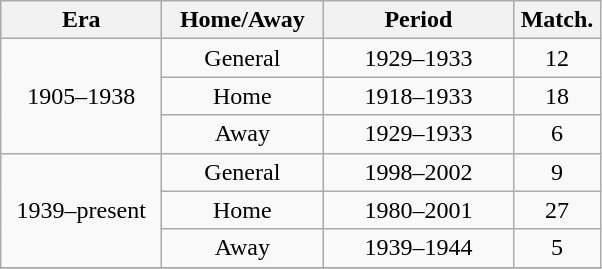<table class="wikitable sortable" style="text-align:center">
<tr>
<th width=100px>Era</th>
<th width=100px>Home/Away</th>
<th width=120px>Period</th>
<th width=50px>Match.</th>
</tr>
<tr>
<td rowspan=3>1905–1938</td>
<td>General</td>
<td>1929–1933</td>
<td>12</td>
</tr>
<tr>
<td>Home</td>
<td>1918–1933</td>
<td>18</td>
</tr>
<tr>
<td>Away</td>
<td>1929–1933</td>
<td>6</td>
</tr>
<tr>
<td rowspan=3>1939–present</td>
<td>General</td>
<td>1998–2002</td>
<td>9</td>
</tr>
<tr>
<td>Home</td>
<td>1980–2001</td>
<td>27</td>
</tr>
<tr>
<td>Away</td>
<td>1939–1944</td>
<td>5</td>
</tr>
<tr>
</tr>
</table>
